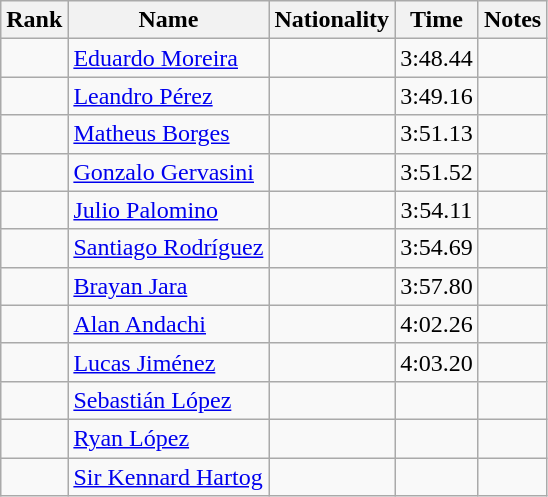<table class="wikitable sortable" style="text-align:center">
<tr>
<th>Rank</th>
<th>Name</th>
<th>Nationality</th>
<th>Time</th>
<th>Notes</th>
</tr>
<tr>
<td></td>
<td align=left><a href='#'>Eduardo Moreira</a></td>
<td align=left></td>
<td>3:48.44</td>
<td></td>
</tr>
<tr>
<td></td>
<td align=left><a href='#'>Leandro Pérez</a></td>
<td align=left></td>
<td>3:49.16</td>
<td></td>
</tr>
<tr>
<td></td>
<td align=left><a href='#'>Matheus Borges</a></td>
<td align=left></td>
<td>3:51.13</td>
<td></td>
</tr>
<tr>
<td></td>
<td align=left><a href='#'>Gonzalo Gervasini</a></td>
<td align=left></td>
<td>3:51.52</td>
<td></td>
</tr>
<tr>
<td></td>
<td align=left><a href='#'>Julio Palomino</a></td>
<td align=left></td>
<td>3:54.11</td>
<td></td>
</tr>
<tr>
<td></td>
<td align=left><a href='#'>Santiago Rodríguez</a></td>
<td align=left></td>
<td>3:54.69</td>
<td></td>
</tr>
<tr>
<td></td>
<td align=left><a href='#'>Brayan Jara</a></td>
<td align=left></td>
<td>3:57.80</td>
<td></td>
</tr>
<tr>
<td></td>
<td align=left><a href='#'>Alan Andachi</a></td>
<td align=left></td>
<td>4:02.26</td>
<td></td>
</tr>
<tr>
<td></td>
<td align=left><a href='#'>Lucas Jiménez</a></td>
<td align=left></td>
<td>4:03.20</td>
<td></td>
</tr>
<tr>
<td></td>
<td align=left><a href='#'>Sebastián López</a></td>
<td align=left></td>
<td></td>
<td></td>
</tr>
<tr>
<td></td>
<td align=left><a href='#'>Ryan López</a></td>
<td align=left></td>
<td></td>
<td></td>
</tr>
<tr>
<td></td>
<td align=left><a href='#'>Sir Kennard Hartog</a></td>
<td align=left></td>
<td></td>
<td></td>
</tr>
</table>
